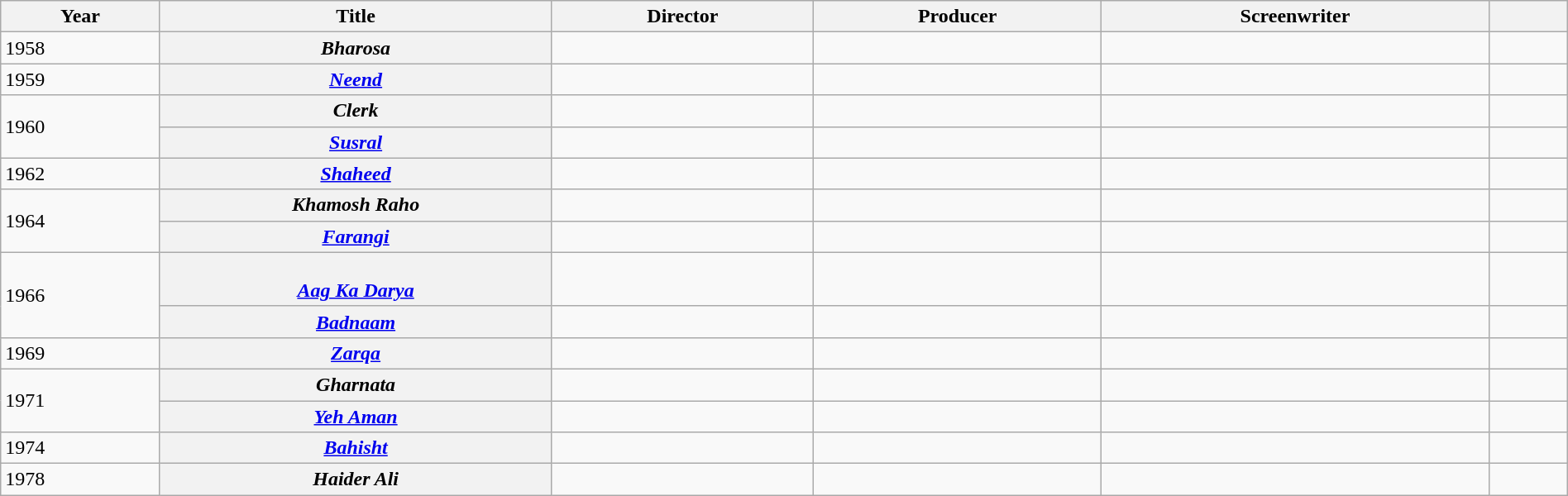<table class="wikitable plainrowheaders" width=100%>
<tr>
<th scope="col">Year</th>
<th scope="col" width=25%>Title</th>
<th scope="col">Director</th>
<th scope="col">Producer</th>
<th scope="col">Screenwriter</th>
<th width=5%></th>
</tr>
<tr>
<td>1958</td>
<th scope="row"><em>Bharosa</em></th>
<td></td>
<td></td>
<td></td>
<td></td>
</tr>
<tr>
<td>1959</td>
<th scope="row"><em><a href='#'>Neend</a></em></th>
<td></td>
<td></td>
<td></td>
<td></td>
</tr>
<tr>
<td rowspan="2">1960</td>
<th scope="row"><em>Clerk</em></th>
<td></td>
<td></td>
<td></td>
<td></td>
</tr>
<tr>
<th scope="row"><em><a href='#'>Susral</a></em></th>
<td></td>
<td></td>
<td></td>
<td></td>
</tr>
<tr>
<td>1962</td>
<th scope="row"><em><a href='#'>Shaheed</a></em></th>
<td></td>
<td></td>
<td></td>
<td></td>
</tr>
<tr>
<td rowspan="2">1964</td>
<th scope="row"><em>Khamosh Raho</em></th>
<td></td>
<td></td>
<td></td>
<td></td>
</tr>
<tr>
<th scope="row"><em><a href='#'>Farangi</a></em></th>
<td></td>
<td></td>
<td></td>
<td></td>
</tr>
<tr>
<td rowspan="2">1966</td>
<th scope="row"><br><em><a href='#'>Aag Ka Darya</a></em></th>
<td></td>
<td></td>
<td></td>
<td></td>
</tr>
<tr>
<th scope="row"><em><a href='#'>Badnaam</a></em></th>
<td></td>
<td></td>
<td></td>
<td></td>
</tr>
<tr>
<td>1969</td>
<th scope="row"><em><a href='#'>Zarqa</a></em></th>
<td></td>
<td></td>
<td></td>
<td></td>
</tr>
<tr>
<td rowspan="2">1971</td>
<th scope="row"><em>Gharnata</em></th>
<td></td>
<td></td>
<td></td>
<td></td>
</tr>
<tr>
<th scope="row"><em><a href='#'>Yeh Aman</a></em></th>
<td></td>
<td></td>
<td></td>
<td></td>
</tr>
<tr>
<td>1974</td>
<th scope="row"><em><a href='#'>Bahisht</a></em></th>
<td></td>
<td></td>
<td></td>
<td></td>
</tr>
<tr>
<td>1978</td>
<th scope="row"><em>Haider Ali</em></th>
<td></td>
<td></td>
<td></td>
<td></td>
</tr>
</table>
